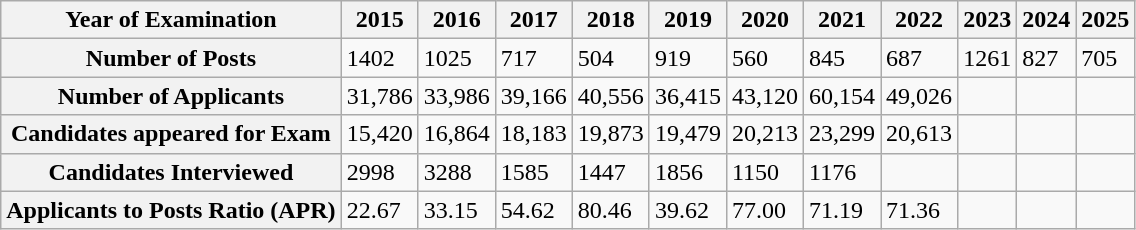<table class="wikitable">
<tr>
<th>Year of Examination</th>
<th>2015</th>
<th>2016</th>
<th>2017</th>
<th>2018</th>
<th>2019</th>
<th>2020</th>
<th>2021</th>
<th>2022</th>
<th>2023</th>
<th>2024</th>
<th>2025</th>
</tr>
<tr>
<th>Number of Posts</th>
<td>1402</td>
<td>1025</td>
<td>717</td>
<td>504</td>
<td>919</td>
<td>560</td>
<td>845</td>
<td>687</td>
<td>1261</td>
<td>827</td>
<td>705</td>
</tr>
<tr>
<th>Number of Applicants</th>
<td>31,786</td>
<td>33,986</td>
<td>39,166</td>
<td>40,556</td>
<td>36,415</td>
<td>43,120</td>
<td>60,154</td>
<td>49,026</td>
<td></td>
<td></td>
<td></td>
</tr>
<tr>
<th>Candidates appeared for Exam</th>
<td>15,420</td>
<td>16,864</td>
<td>18,183</td>
<td>19,873</td>
<td>19,479</td>
<td>20,213</td>
<td>23,299</td>
<td>20,613</td>
<td></td>
<td></td>
<td></td>
</tr>
<tr>
<th>Candidates Interviewed</th>
<td>2998</td>
<td>3288</td>
<td>1585</td>
<td>1447</td>
<td>1856</td>
<td>1150</td>
<td>1176</td>
<td></td>
<td></td>
<td></td>
<td></td>
</tr>
<tr>
<th>Applicants to Posts Ratio (APR)</th>
<td>22.67</td>
<td>33.15</td>
<td>54.62</td>
<td>80.46</td>
<td>39.62</td>
<td>77.00</td>
<td>71.19</td>
<td>71.36</td>
<td></td>
<td></td>
<td></td>
</tr>
</table>
